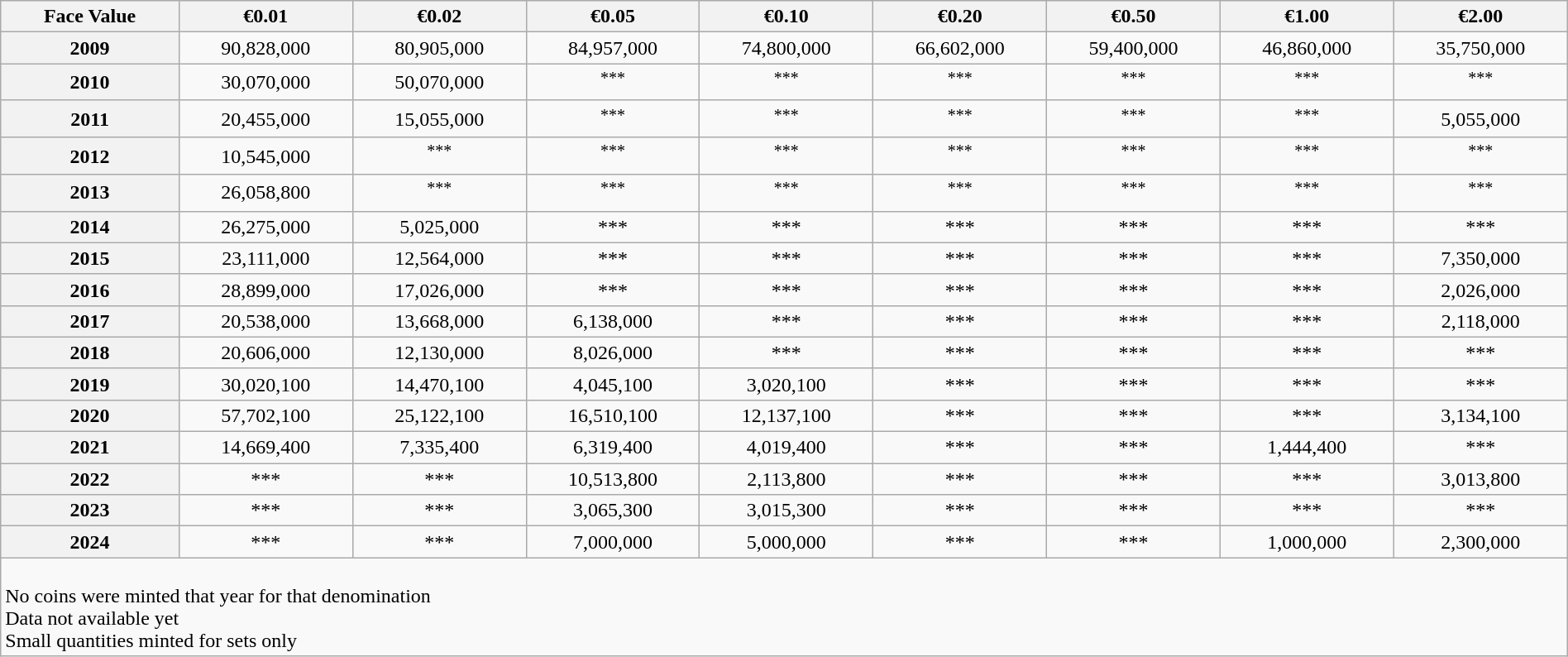<table class="wikitable" style="width:100%;text-align:center">
<tr>
<th>Face Value</th>
<th>€0.01</th>
<th>€0.02</th>
<th>€0.05</th>
<th>€0.10</th>
<th>€0.20</th>
<th>€0.50</th>
<th>€1.00</th>
<th>€2.00</th>
</tr>
<tr>
<th>2009</th>
<td>90,828,000</td>
<td>80,905,000</td>
<td>84,957,000</td>
<td>74,800,000</td>
<td>66,602,000</td>
<td>59,400,000</td>
<td>46,860,000</td>
<td>35,750,000</td>
</tr>
<tr>
<th>2010</th>
<td>30,070,000</td>
<td>50,070,000</td>
<td><sup>***</sup></td>
<td><sup>***</sup></td>
<td><sup>***</sup></td>
<td><sup>***</sup></td>
<td><sup>***</sup></td>
<td><sup>***</sup></td>
</tr>
<tr>
<th>2011</th>
<td>20,455,000</td>
<td>15,055,000</td>
<td><sup>***</sup></td>
<td><sup>***</sup></td>
<td><sup>***</sup></td>
<td><sup>***</sup></td>
<td><sup>***</sup></td>
<td>5,055,000</td>
</tr>
<tr>
<th>2012</th>
<td>10,545,000</td>
<td><sup>***</sup></td>
<td><sup>***</sup></td>
<td><sup>***</sup></td>
<td><sup>***</sup></td>
<td><sup>***</sup></td>
<td><sup>***</sup></td>
<td><sup>***</sup></td>
</tr>
<tr>
<th>2013</th>
<td>26,058,800</td>
<td><sup>***</sup></td>
<td><sup>***</sup></td>
<td><sup>***</sup></td>
<td><sup>***</sup></td>
<td><sup>***</sup></td>
<td><sup>***</sup></td>
<td><sup>***</sup></td>
</tr>
<tr>
<th>2014</th>
<td>26,275,000</td>
<td>5,025,000</td>
<td>***</td>
<td>***</td>
<td>***</td>
<td>***</td>
<td>***</td>
<td>***</td>
</tr>
<tr>
<th>2015</th>
<td>23,111,000</td>
<td>12,564,000</td>
<td>***</td>
<td>***</td>
<td>***</td>
<td>***</td>
<td>***</td>
<td>7,350,000</td>
</tr>
<tr>
<th>2016</th>
<td>28,899,000</td>
<td>17,026,000</td>
<td>***</td>
<td>***</td>
<td>***</td>
<td>***</td>
<td>***</td>
<td>2,026,000</td>
</tr>
<tr>
<th>2017</th>
<td>20,538,000</td>
<td>13,668,000</td>
<td>6,138,000</td>
<td>***</td>
<td>***</td>
<td>***</td>
<td>***</td>
<td>2,118,000</td>
</tr>
<tr>
<th>2018</th>
<td>20,606,000</td>
<td>12,130,000</td>
<td>8,026,000</td>
<td>***</td>
<td>***</td>
<td>***</td>
<td>***</td>
<td>***</td>
</tr>
<tr>
<th>2019</th>
<td>30,020,100</td>
<td>14,470,100</td>
<td>4,045,100</td>
<td>3,020,100</td>
<td>***</td>
<td>***</td>
<td>***</td>
<td>***</td>
</tr>
<tr>
<th>2020</th>
<td>57,702,100</td>
<td>25,122,100</td>
<td>16,510,100</td>
<td>12,137,100</td>
<td>***</td>
<td>***</td>
<td>***</td>
<td>3,134,100</td>
</tr>
<tr>
<th>2021</th>
<td>14,669,400</td>
<td>7,335,400</td>
<td>6,319,400</td>
<td>4,019,400</td>
<td>***</td>
<td>***</td>
<td>1,444,400</td>
<td>***</td>
</tr>
<tr>
<th>2022</th>
<td>***</td>
<td>***</td>
<td>10,513,800</td>
<td>2,113,800</td>
<td>***</td>
<td>***</td>
<td>***</td>
<td>3,013,800</td>
</tr>
<tr>
<th>2023</th>
<td>***</td>
<td>***</td>
<td>3,065,300</td>
<td>3,015,300</td>
<td>***</td>
<td>***</td>
<td>***</td>
<td>***</td>
</tr>
<tr>
<th>2024</th>
<td>***</td>
<td>***</td>
<td>7,000,000</td>
<td>5,000,000</td>
<td>***</td>
<td>***</td>
<td>1,000,000</td>
<td>2,300,000</td>
</tr>
<tr>
<td style="text-align:left;" colspan="9"><br> No coins were minted that year for that denomination<br> Data not available yet<br> Small quantities minted for sets only</td>
</tr>
</table>
